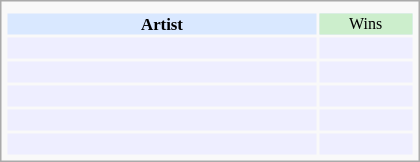<table class="infobox" style="width: 25em; text-align: center; font-size: 70%; vertical-align: middle;">
<tr>
<td colspan="3" style="text-align:center;"></td>
</tr>
<tr style="background:#d9e8ff; text-align:center;">
<th style="vertical-align: middle;">Artist</th>
<td style="background:#cec; font-size:8pt; width:60px;">Wins</td>
</tr>
<tr style="background:#eef;">
<td style="text-align:center;"><br></td>
<td></td>
</tr>
<tr style="background:#eef;">
<td style="text-align:center;"><br></td>
<td></td>
</tr>
<tr style="background:#eef;">
<td style="text-align:center;"><br></td>
<td></td>
</tr>
<tr style="background:#eef;">
<td style="text-align:center;"><br></td>
<td></td>
</tr>
<tr style="background:#eef;">
<td style="text-align:center;"><br></td>
<td></td>
</tr>
</table>
